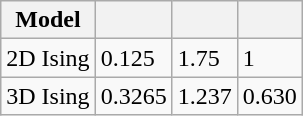<table class="wikitable collalapsible">
<tr>
<th>Model</th>
<th></th>
<th></th>
<th></th>
</tr>
<tr>
<td>2D Ising</td>
<td>0.125</td>
<td>1.75</td>
<td>1</td>
</tr>
<tr>
<td>3D Ising</td>
<td>0.3265</td>
<td>1.237</td>
<td>0.630</td>
</tr>
</table>
